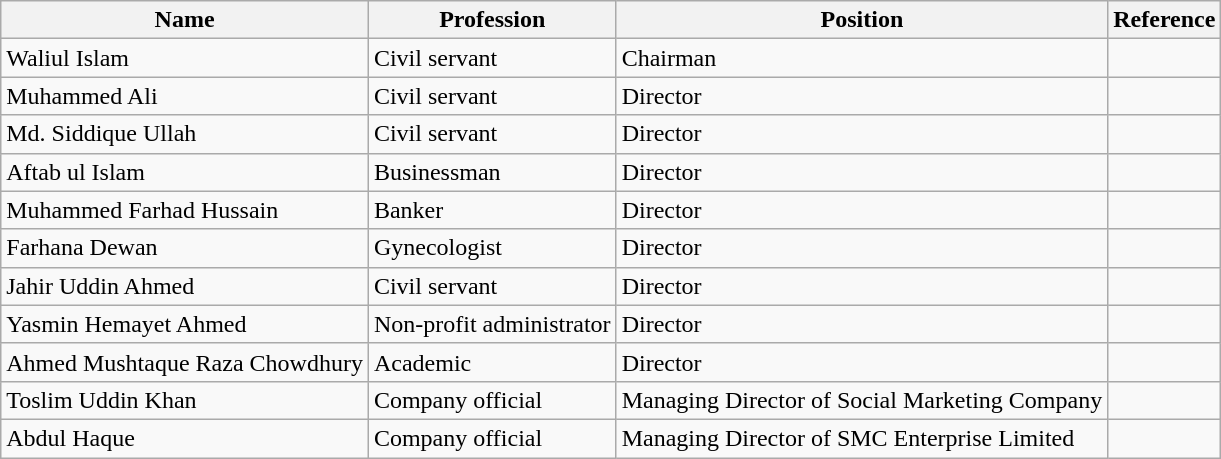<table class="wikitable">
<tr>
<th>Name</th>
<th>Profession</th>
<th>Position</th>
<th>Reference</th>
</tr>
<tr>
<td>Waliul Islam</td>
<td>Civil servant</td>
<td>Chairman</td>
<td></td>
</tr>
<tr>
<td>Muhammed Ali</td>
<td>Civil servant</td>
<td>Director</td>
<td></td>
</tr>
<tr>
<td>Md. Siddique Ullah</td>
<td>Civil servant</td>
<td>Director</td>
<td></td>
</tr>
<tr>
<td>Aftab ul Islam</td>
<td>Businessman</td>
<td>Director</td>
<td></td>
</tr>
<tr>
<td>Muhammed Farhad Hussain</td>
<td>Banker</td>
<td>Director</td>
<td></td>
</tr>
<tr>
<td>Farhana Dewan</td>
<td>Gynecologist</td>
<td>Director</td>
<td></td>
</tr>
<tr>
<td>Jahir Uddin Ahmed</td>
<td>Civil servant</td>
<td>Director</td>
<td></td>
</tr>
<tr>
<td>Yasmin Hemayet Ahmed</td>
<td>Non-profit administrator</td>
<td>Director</td>
<td></td>
</tr>
<tr>
<td>Ahmed Mushtaque Raza Chowdhury</td>
<td>Academic</td>
<td>Director</td>
<td></td>
</tr>
<tr>
<td>Toslim Uddin Khan</td>
<td>Company official</td>
<td>Managing Director of Social Marketing Company</td>
<td></td>
</tr>
<tr>
<td>Abdul Haque</td>
<td>Company official</td>
<td>Managing Director of SMC Enterprise Limited</td>
<td></td>
</tr>
</table>
